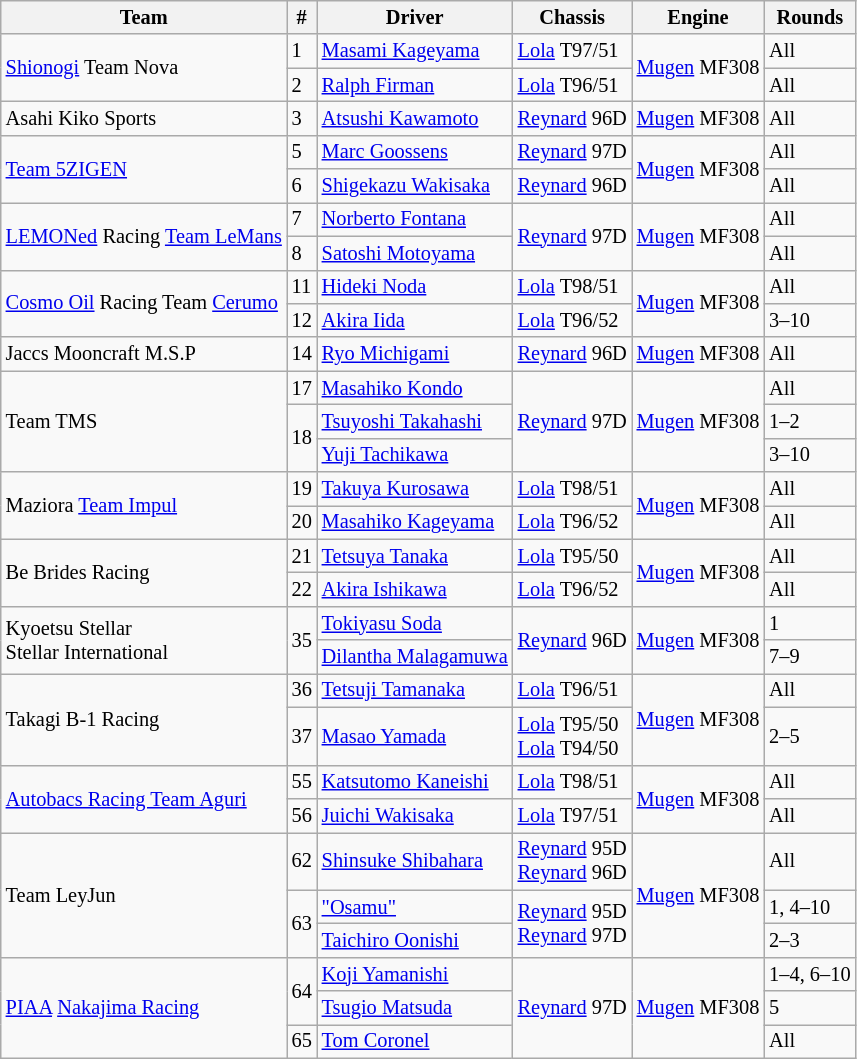<table class="wikitable" style="font-size:85%">
<tr>
<th>Team</th>
<th>#</th>
<th>Driver</th>
<th>Chassis</th>
<th>Engine</th>
<th>Rounds</th>
</tr>
<tr>
<td rowspan="2"><a href='#'>Shionogi</a> Team Nova</td>
<td>1</td>
<td> <a href='#'>Masami Kageyama</a></td>
<td><a href='#'>Lola</a> T97/51</td>
<td rowspan="2"><a href='#'>Mugen</a> MF308</td>
<td>All</td>
</tr>
<tr>
<td>2</td>
<td> <a href='#'>Ralph Firman</a></td>
<td><a href='#'>Lola</a> T96/51</td>
<td>All</td>
</tr>
<tr>
<td>Asahi Kiko Sports</td>
<td>3</td>
<td> <a href='#'>Atsushi Kawamoto</a></td>
<td><a href='#'>Reynard</a> 96D</td>
<td><a href='#'>Mugen</a> MF308</td>
<td>All</td>
</tr>
<tr>
<td rowspan="2"><a href='#'>Team 5ZIGEN</a></td>
<td>5</td>
<td> <a href='#'>Marc Goossens</a></td>
<td><a href='#'>Reynard</a> 97D</td>
<td rowspan="2"><a href='#'>Mugen</a> MF308</td>
<td>All</td>
</tr>
<tr>
<td>6</td>
<td> <a href='#'>Shigekazu Wakisaka</a></td>
<td><a href='#'>Reynard</a> 96D</td>
<td>All</td>
</tr>
<tr>
<td rowspan="2"><a href='#'>LEMONed</a> Racing <a href='#'>Team LeMans</a></td>
<td>7</td>
<td> <a href='#'>Norberto Fontana</a></td>
<td rowspan="2"><a href='#'>Reynard</a> 97D</td>
<td rowspan="2"><a href='#'>Mugen</a> MF308</td>
<td>All</td>
</tr>
<tr>
<td>8</td>
<td> <a href='#'>Satoshi Motoyama</a></td>
<td>All</td>
</tr>
<tr>
<td rowspan="2"><a href='#'>Cosmo Oil</a> Racing Team <a href='#'>Cerumo</a></td>
<td>11</td>
<td> <a href='#'>Hideki Noda</a></td>
<td><a href='#'>Lola</a> T98/51</td>
<td rowspan="2"><a href='#'>Mugen</a> MF308</td>
<td>All</td>
</tr>
<tr>
<td>12</td>
<td> <a href='#'>Akira Iida</a></td>
<td><a href='#'>Lola</a> T96/52</td>
<td>3–10</td>
</tr>
<tr>
<td>Jaccs Mooncraft M.S.P</td>
<td>14</td>
<td> <a href='#'>Ryo Michigami</a></td>
<td><a href='#'>Reynard</a> 96D</td>
<td><a href='#'>Mugen</a> MF308</td>
<td>All</td>
</tr>
<tr>
<td rowspan="3">Team TMS</td>
<td>17</td>
<td> <a href='#'>Masahiko Kondo</a></td>
<td rowspan="3"><a href='#'>Reynard</a> 97D</td>
<td rowspan="3"><a href='#'>Mugen</a> MF308</td>
<td>All</td>
</tr>
<tr>
<td rowspan=2>18</td>
<td> <a href='#'>Tsuyoshi Takahashi</a></td>
<td>1–2</td>
</tr>
<tr>
<td> <a href='#'>Yuji Tachikawa</a></td>
<td>3–10</td>
</tr>
<tr>
<td rowspan="2">Maziora <a href='#'>Team Impul</a></td>
<td>19</td>
<td> <a href='#'>Takuya Kurosawa</a></td>
<td><a href='#'>Lola</a> T98/51</td>
<td rowspan="2"><a href='#'>Mugen</a> MF308</td>
<td>All</td>
</tr>
<tr>
<td>20</td>
<td> <a href='#'>Masahiko Kageyama</a></td>
<td><a href='#'>Lola</a> T96/52</td>
<td>All</td>
</tr>
<tr>
<td rowspan="2">Be Brides Racing</td>
<td>21</td>
<td> <a href='#'>Tetsuya Tanaka</a></td>
<td><a href='#'>Lola</a> T95/50</td>
<td rowspan="2"><a href='#'>Mugen</a> MF308</td>
<td>All</td>
</tr>
<tr>
<td>22</td>
<td> <a href='#'>Akira Ishikawa</a></td>
<td><a href='#'>Lola</a> T96/52</td>
<td>All</td>
</tr>
<tr>
<td rowspan="2">Kyoetsu Stellar<br>Stellar International</td>
<td rowspan=2>35</td>
<td> <a href='#'>Tokiyasu Soda</a></td>
<td rowspan="2"><a href='#'>Reynard</a> 96D</td>
<td rowspan="2"><a href='#'>Mugen</a> MF308</td>
<td>1</td>
</tr>
<tr>
<td> <a href='#'>Dilantha Malagamuwa</a></td>
<td>7–9</td>
</tr>
<tr>
<td rowspan="2">Takagi B-1 Racing</td>
<td>36</td>
<td> <a href='#'>Tetsuji Tamanaka</a></td>
<td><a href='#'>Lola</a> T96/51</td>
<td rowspan="2"><a href='#'>Mugen</a> MF308</td>
<td>All</td>
</tr>
<tr>
<td>37</td>
<td> <a href='#'>Masao Yamada</a></td>
<td><a href='#'>Lola</a> T95/50<br><a href='#'>Lola</a> T94/50</td>
<td>2–5</td>
</tr>
<tr>
<td rowspan="2"><a href='#'>Autobacs Racing Team Aguri</a></td>
<td>55</td>
<td> <a href='#'>Katsutomo Kaneishi</a></td>
<td><a href='#'>Lola</a> T98/51</td>
<td rowspan="2"><a href='#'>Mugen</a> MF308</td>
<td>All</td>
</tr>
<tr>
<td>56</td>
<td> <a href='#'>Juichi Wakisaka</a></td>
<td><a href='#'>Lola</a> T97/51</td>
<td>All</td>
</tr>
<tr>
<td rowspan="3">Team LeyJun</td>
<td>62</td>
<td> <a href='#'>Shinsuke Shibahara</a></td>
<td><a href='#'>Reynard</a> 95D<br><a href='#'>Reynard</a> 96D</td>
<td rowspan="3"><a href='#'>Mugen</a> MF308</td>
<td>All</td>
</tr>
<tr>
<td rowspan=2>63</td>
<td> <a href='#'>"Osamu"</a></td>
<td rowspan="2"><a href='#'>Reynard</a> 95D<br><a href='#'>Reynard</a> 97D</td>
<td>1, 4–10</td>
</tr>
<tr>
<td> <a href='#'>Taichiro Oonishi</a></td>
<td>2–3</td>
</tr>
<tr>
<td rowspan="3"><a href='#'>PIAA</a> <a href='#'>Nakajima Racing</a></td>
<td rowspan=2>64</td>
<td> <a href='#'>Koji Yamanishi</a></td>
<td rowspan="3"><a href='#'>Reynard</a> 97D</td>
<td rowspan="3"><a href='#'>Mugen</a> MF308</td>
<td>1–4, 6–10</td>
</tr>
<tr>
<td> <a href='#'>Tsugio Matsuda</a></td>
<td>5</td>
</tr>
<tr>
<td>65</td>
<td> <a href='#'>Tom Coronel</a></td>
<td>All</td>
</tr>
</table>
